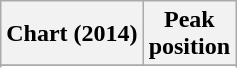<table class="wikitable sortable plainrowheaders">
<tr>
<th scope="col">Chart (2014)</th>
<th scope="col">Peak<br>position</th>
</tr>
<tr>
</tr>
<tr>
</tr>
<tr>
</tr>
<tr>
</tr>
<tr>
</tr>
</table>
